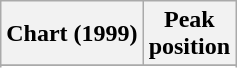<table class="wikitable sortable plainrowheaders" style="text-align:center">
<tr>
<th>Chart (1999)</th>
<th>Peak<br>position</th>
</tr>
<tr>
</tr>
<tr>
</tr>
</table>
